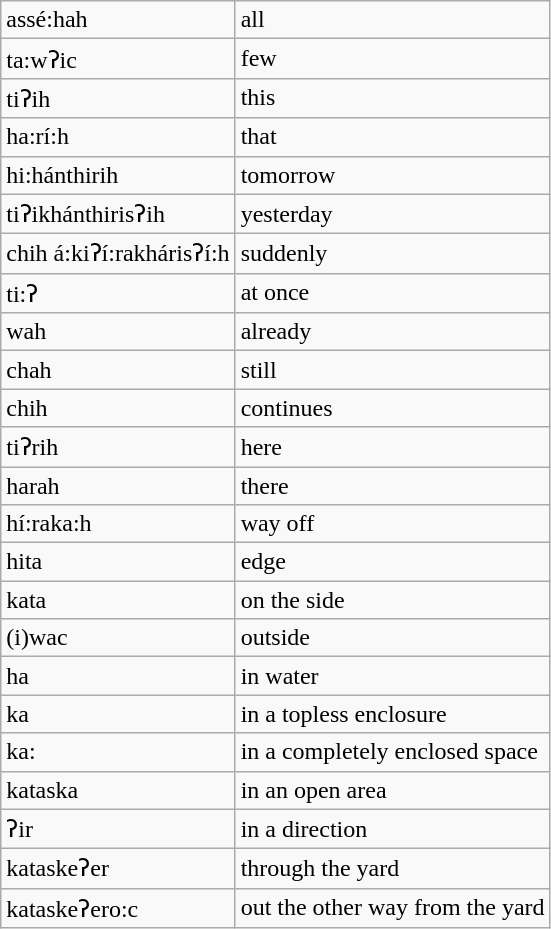<table class="wikitable">
<tr>
<td>assé:hah</td>
<td>all</td>
</tr>
<tr>
<td>ta:wʔic</td>
<td>few</td>
</tr>
<tr>
<td>tiʔih</td>
<td>this</td>
</tr>
<tr>
<td>ha:rí:h</td>
<td>that</td>
</tr>
<tr>
<td>hi:hánthirih</td>
<td>tomorrow</td>
</tr>
<tr>
<td>tiʔikhánthirisʔih</td>
<td>yesterday</td>
</tr>
<tr>
<td>chih á:kiʔí:rakhárisʔí:h</td>
<td>suddenly</td>
</tr>
<tr>
<td>ti:ʔ</td>
<td>at once</td>
</tr>
<tr>
<td>wah</td>
<td>already</td>
</tr>
<tr>
<td>chah</td>
<td>still</td>
</tr>
<tr>
<td>chih</td>
<td>continues</td>
</tr>
<tr>
<td>tiʔrih</td>
<td>here</td>
</tr>
<tr>
<td>harah</td>
<td>there</td>
</tr>
<tr>
<td>hí:raka:h</td>
<td>way off</td>
</tr>
<tr>
<td>hita</td>
<td>edge</td>
</tr>
<tr>
<td>kata</td>
<td>on the side</td>
</tr>
<tr>
<td>(i)wac</td>
<td>outside</td>
</tr>
<tr>
<td>ha</td>
<td>in water</td>
</tr>
<tr>
<td>ka</td>
<td>in a topless enclosure</td>
</tr>
<tr>
<td>ka:</td>
<td>in a completely enclosed space</td>
</tr>
<tr>
<td>kataska</td>
<td>in an open area</td>
</tr>
<tr>
<td>ʔir</td>
<td>in a direction</td>
</tr>
<tr>
<td>kataskeʔer</td>
<td>through the yard</td>
</tr>
<tr>
<td>kataskeʔero:c</td>
<td>out the other way from the yard</td>
</tr>
</table>
